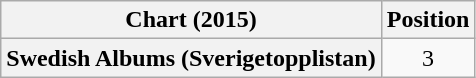<table class="wikitable plainrowheaders" style="text-align:center">
<tr>
<th scope="col">Chart (2015)</th>
<th scope="col">Position</th>
</tr>
<tr>
<th scope="row">Swedish Albums (Sverigetopplistan)</th>
<td>3</td>
</tr>
</table>
